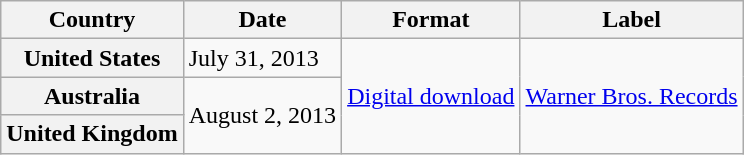<table class="wikitable plainrowheaders">
<tr>
<th scope="col">Country</th>
<th scope="col">Date</th>
<th scope="col">Format</th>
<th scope="col">Label</th>
</tr>
<tr>
<th scope="row">United States</th>
<td>July 31, 2013</td>
<td rowspan="3"><a href='#'>Digital download</a></td>
<td rowspan="3"><a href='#'>Warner Bros. Records</a></td>
</tr>
<tr>
<th scope="row">Australia</th>
<td rowspan="2">August 2, 2013</td>
</tr>
<tr>
<th scope="row">United Kingdom</th>
</tr>
</table>
